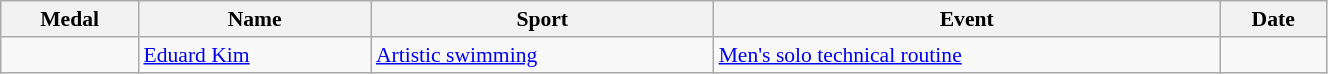<table class="wikitable sortable" style="font-size:90%; width:70%;">
<tr>
<th>Medal</th>
<th>Name</th>
<th>Sport</th>
<th>Event</th>
<th>Date</th>
</tr>
<tr>
<td></td>
<td><a href='#'>Eduard Kim</a></td>
<td><a href='#'>Artistic swimming</a></td>
<td><a href='#'>Men's solo technical routine</a></td>
<td></td>
</tr>
</table>
